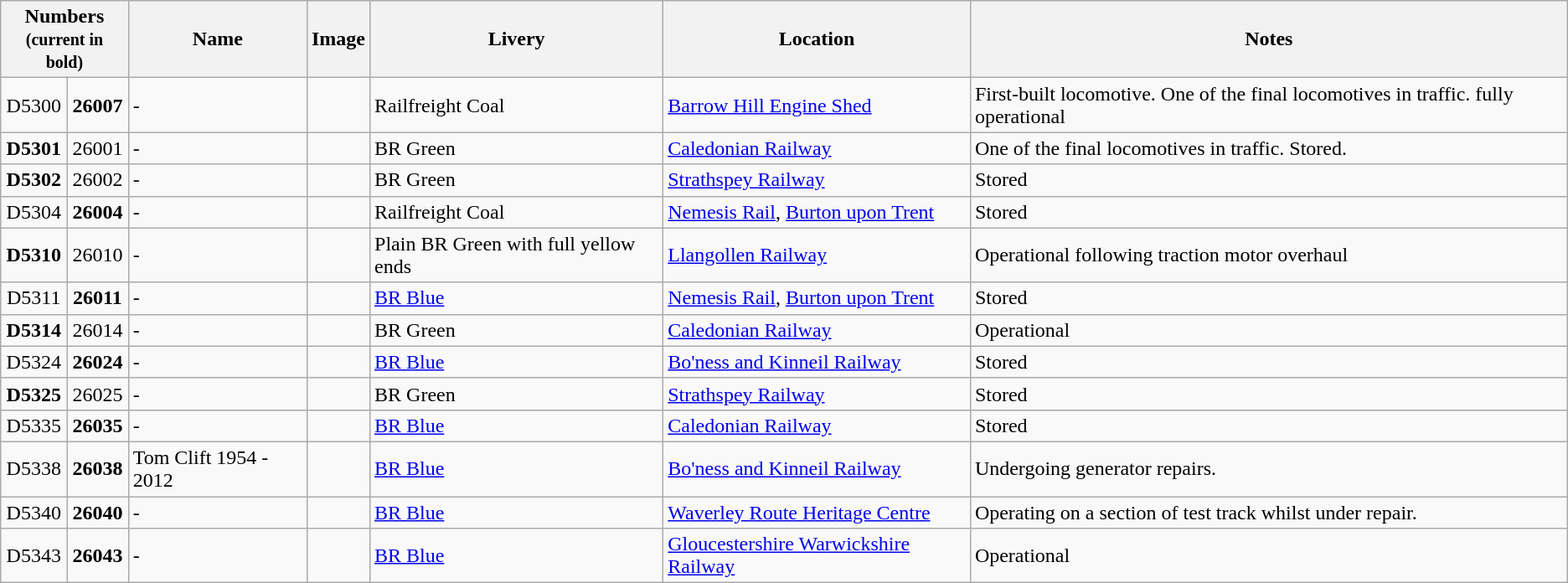<table class="wikitable">
<tr>
<th colspan=2>Numbers <br><small>(current in bold)</small></th>
<th>Name</th>
<th>Image</th>
<th>Livery</th>
<th>Location</th>
<th>Notes</th>
</tr>
<tr>
<td align=center>D5300</td>
<td align=center><strong>26007</strong></td>
<td>-</td>
<td></td>
<td>Railfreight Coal</td>
<td><a href='#'>Barrow Hill Engine Shed</a></td>
<td>First-built locomotive. One of the final locomotives in traffic. fully operational</td>
</tr>
<tr>
<td align=center><strong>D5301</strong></td>
<td align=center>26001</td>
<td>-</td>
<td></td>
<td>BR Green</td>
<td><a href='#'>Caledonian Railway</a></td>
<td>One of the final locomotives in traffic. Stored.</td>
</tr>
<tr>
<td align=center><strong>D5302</strong></td>
<td align=center>26002</td>
<td>-</td>
<td></td>
<td>BR Green</td>
<td><a href='#'>Strathspey Railway</a></td>
<td>Stored</td>
</tr>
<tr>
<td align=center>D5304</td>
<td align=center><strong>26004</strong></td>
<td>-</td>
<td></td>
<td>Railfreight Coal</td>
<td><a href='#'>Nemesis Rail</a>, <a href='#'>Burton upon Trent</a></td>
<td>Stored</td>
</tr>
<tr>
<td align=center><strong>D5310</strong></td>
<td align=center>26010</td>
<td>-</td>
<td></td>
<td>Plain BR Green with full yellow ends</td>
<td><a href='#'>Llangollen Railway</a></td>
<td>Operational following traction motor overhaul</td>
</tr>
<tr>
<td align=center>D5311</td>
<td align=center><strong>26011</strong></td>
<td>-</td>
<td></td>
<td><a href='#'>BR Blue</a></td>
<td><a href='#'>Nemesis Rail</a>, <a href='#'>Burton upon Trent</a></td>
<td>Stored</td>
</tr>
<tr>
<td align=center><strong>D5314</strong></td>
<td align=center>26014</td>
<td>-</td>
<td></td>
<td>BR Green</td>
<td><a href='#'>Caledonian Railway</a></td>
<td>Operational</td>
</tr>
<tr>
<td align=center>D5324</td>
<td align=center><strong>26024</strong></td>
<td>-</td>
<td></td>
<td><a href='#'>BR Blue</a></td>
<td><a href='#'>Bo'ness and Kinneil Railway</a></td>
<td>Stored</td>
</tr>
<tr>
<td align=center><strong>D5325</strong></td>
<td align=center>26025</td>
<td>-</td>
<td></td>
<td>BR Green</td>
<td><a href='#'>Strathspey Railway</a></td>
<td>Stored</td>
</tr>
<tr>
<td align=center>D5335</td>
<td align=center><strong>26035</strong></td>
<td>-</td>
<td></td>
<td><a href='#'>BR Blue</a></td>
<td><a href='#'>Caledonian Railway</a></td>
<td>Stored</td>
</tr>
<tr>
<td align=center>D5338</td>
<td align=center><strong>26038</strong></td>
<td>Tom Clift 1954 - 2012</td>
<td></td>
<td><a href='#'>BR Blue</a></td>
<td><a href='#'>Bo'ness and Kinneil Railway</a></td>
<td>Undergoing generator repairs.</td>
</tr>
<tr>
<td align=center>D5340</td>
<td align=center><strong>26040</strong></td>
<td>-</td>
<td></td>
<td><a href='#'>BR Blue</a></td>
<td><a href='#'>Waverley Route Heritage Centre</a></td>
<td>Operating on a section of test track whilst under repair.</td>
</tr>
<tr>
<td align=center>D5343</td>
<td align=center><strong>26043</strong></td>
<td>-</td>
<td></td>
<td><a href='#'>BR Blue</a></td>
<td><a href='#'>Gloucestershire Warwickshire Railway</a></td>
<td>Operational</td>
</tr>
</table>
